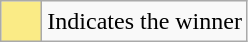<table class="wikitable">
<tr>
<td style="background:#FAEB86; height:20px; width:20px"></td>
<td>Indicates the winner</td>
</tr>
</table>
